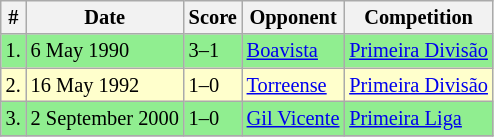<table class="wikitable" style="font-size:85%">
<tr>
<th>#</th>
<th>Date</th>
<th>Score</th>
<th>Opponent</th>
<th>Competition</th>
</tr>
<tr style="background: #90EE90">
<td>1.</td>
<td>6 May 1990</td>
<td>3–1</td>
<td><a href='#'>Boavista</a></td>
<td><a href='#'>Primeira Divisão</a></td>
</tr>
<tr style="background: #FFFFCC">
<td>2.</td>
<td>16 May 1992</td>
<td>1–0</td>
<td><a href='#'>Torreense</a></td>
<td><a href='#'>Primeira Divisão</a></td>
</tr>
<tr style="background: #90EE90">
<td>3.</td>
<td>2 September 2000</td>
<td>1–0</td>
<td><a href='#'>Gil Vicente</a></td>
<td><a href='#'>Primeira Liga</a></td>
</tr>
<tr>
</tr>
</table>
